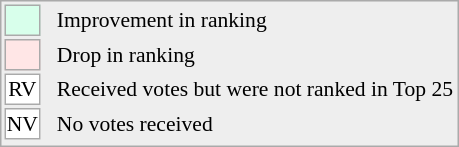<table align="right" style="font-size:90%; border:1px solid #aaaaaa; white-space:nowrap; background:#eeeeee;">
<tr>
<td style="background:#d8ffeb; width:20px; border:1px solid #aaaaaa;"> </td>
<td rowspan="5"> </td>
<td>Improvement in ranking</td>
</tr>
<tr>
<td style="background:#ffe6e6; width:20px; border:1px solid #aaaaaa;"> </td>
<td>Drop in ranking</td>
</tr>
<tr>
<td align="center" style="width:20px; border:1px solid #aaaaaa; background:white;">RV</td>
<td>Received votes but were not ranked in Top 25</td>
</tr>
<tr>
<td align="center" style="width:20px; border:1px solid #aaaaaa; background:white;">NV</td>
<td>No votes received</td>
</tr>
<tr>
</tr>
</table>
